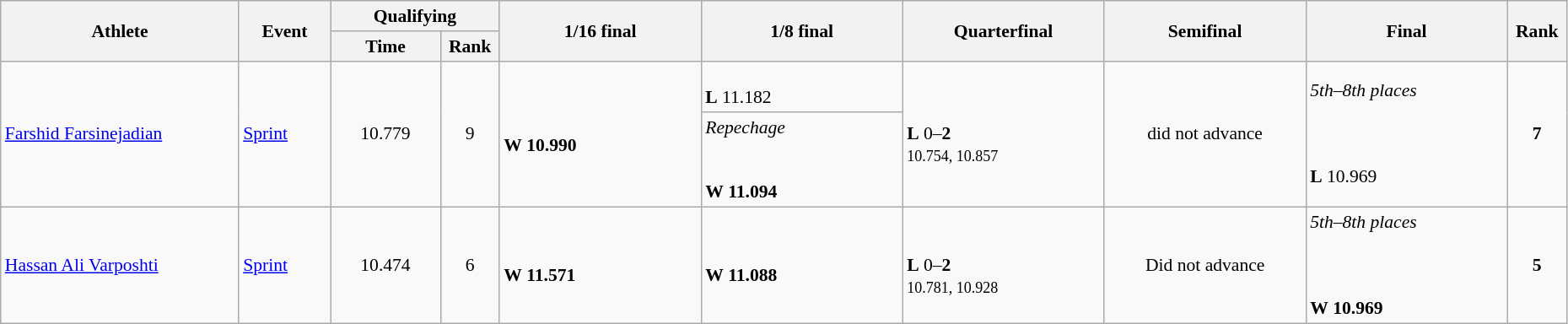<table class="wikitable" width="98%" style="text-align:center; font-size:90%">
<tr>
<th rowspan="2" width="13%">Athlete</th>
<th rowspan="2" width="5%">Event</th>
<th colspan="2">Qualifying</th>
<th rowspan="2" width="11%">1/16 final</th>
<th rowspan="2" width="11%">1/8 final</th>
<th rowspan="2" width="11%">Quarterfinal</th>
<th rowspan="2" width="11%">Semifinal</th>
<th rowspan="2" width="11%">Final</th>
<th rowspan="2" width="3%">Rank</th>
</tr>
<tr>
<th width="6%">Time</th>
<th width="3%">Rank</th>
</tr>
<tr>
<td rowspan=2 align="left"><a href='#'>Farshid Farsinejadian</a></td>
<td rowspan=2 align="left"><a href='#'>Sprint</a></td>
<td rowspan=2>10.779</td>
<td rowspan=2>9 <strong></strong></td>
<td rowspan=2 align="left"><br><strong>W</strong> <strong>10.990</strong></td>
<td align="left"><br><strong>L</strong> 11.182</td>
<td rowspan=2 align="left"><br><strong>L</strong> 0–<strong>2</strong><br><small>10.754, 10.857</small></td>
<td rowspan=2>did not advance</td>
<td rowspan=2 align="left"><em>5th–8th places</em><br><br><br><br><strong>L</strong> 10.969</td>
<td rowspan=2 align=center><strong>7</strong></td>
</tr>
<tr>
<td align="left"><em>Repechage</em><br><br><br><strong>W</strong> <strong>11.094</strong></td>
</tr>
<tr>
<td align="left"><a href='#'>Hassan Ali Varposhti</a></td>
<td align="left"><a href='#'>Sprint</a></td>
<td>10.474</td>
<td>6 <strong></strong></td>
<td align="left"><br><strong>W</strong> <strong>11.571</strong></td>
<td align="left"><br><strong>W</strong> <strong>11.088</strong></td>
<td align="left"><br><strong>L</strong> 0–<strong>2</strong><br><small>10.781, 10.928</small></td>
<td>Did not advance</td>
<td align="left"><em>5th–8th places</em><br><br><br><br><strong>W</strong> <strong>10.969</strong></td>
<td align=center><strong>5</strong></td>
</tr>
</table>
